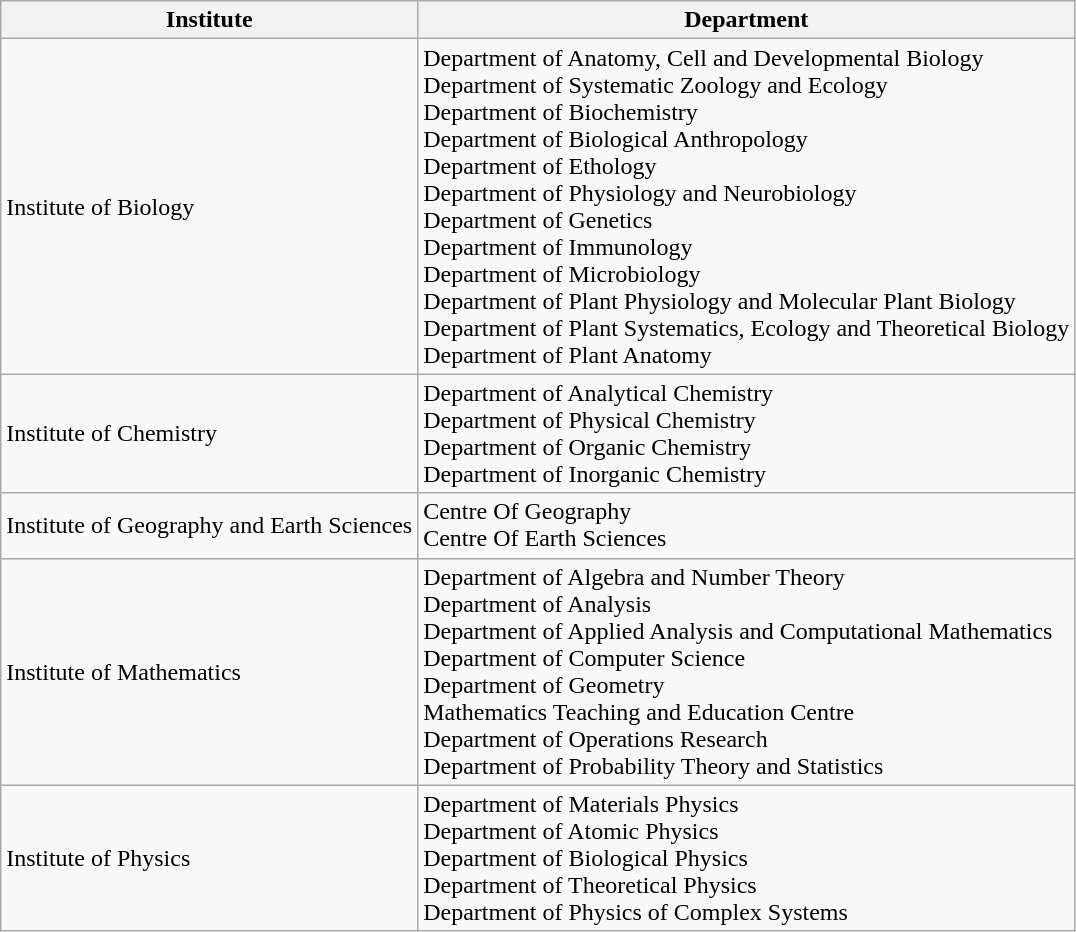<table class="wikitable">
<tr>
<th>Institute</th>
<th>Department</th>
</tr>
<tr>
<td>Institute of Biology</td>
<td>Department of Anatomy, Cell and Developmental Biology<br>Department of Systematic Zoology and Ecology<br>Department of Biochemistry<br>Department of Biological Anthropology<br>Department of Ethology<br>Department of Physiology and Neurobiology<br>Department of Genetics<br>Department of Immunology<br>Department of Microbiology<br>Department of Plant Physiology and Molecular Plant Biology<br>Department of Plant Systematics, Ecology and Theoretical Biology<br>Department of Plant Anatomy</td>
</tr>
<tr>
<td>Institute of Chemistry</td>
<td>Department of Analytical Chemistry<br>Department of Physical Chemistry<br>Department of Organic Chemistry<br>Department of Inorganic Chemistry</td>
</tr>
<tr>
<td>Institute of Geography and Earth Sciences</td>
<td>Centre Of Geography<br>Centre Of Earth Sciences</td>
</tr>
<tr>
<td>Institute of Mathematics</td>
<td>Department of Algebra and Number Theory<br>Department of Analysis<br>Department of Applied Analysis and Computational Mathematics<br>Department of Computer Science<br>Department of Geometry<br>Mathematics Teaching and Education Centre<br>Department of Operations Research<br>Department of Probability Theory and Statistics</td>
</tr>
<tr>
<td>Institute of Physics</td>
<td>Department of Materials Physics<br>Department of Atomic Physics<br>Department of Biological Physics<br>Department of Theoretical Physics<br>Department of Physics of Complex Systems</td>
</tr>
</table>
